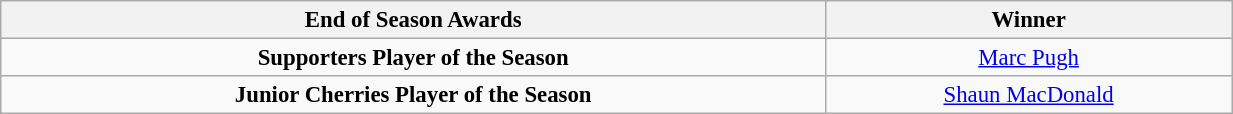<table class="wikitable" style="text-align:center; font-size:95%;width:65%; text-align:left">
<tr>
<th><strong>End of Season Awards</strong></th>
<th><strong>Winner</strong></th>
</tr>
<tr --->
<td align="center"><strong>Supporters Player of the Season</strong></td>
<td align="center"><a href='#'>Marc Pugh</a></td>
</tr>
<tr --->
<td align="center"><strong>Junior Cherries Player of the Season</strong></td>
<td align="center"><a href='#'>Shaun MacDonald</a></td>
</tr>
</table>
